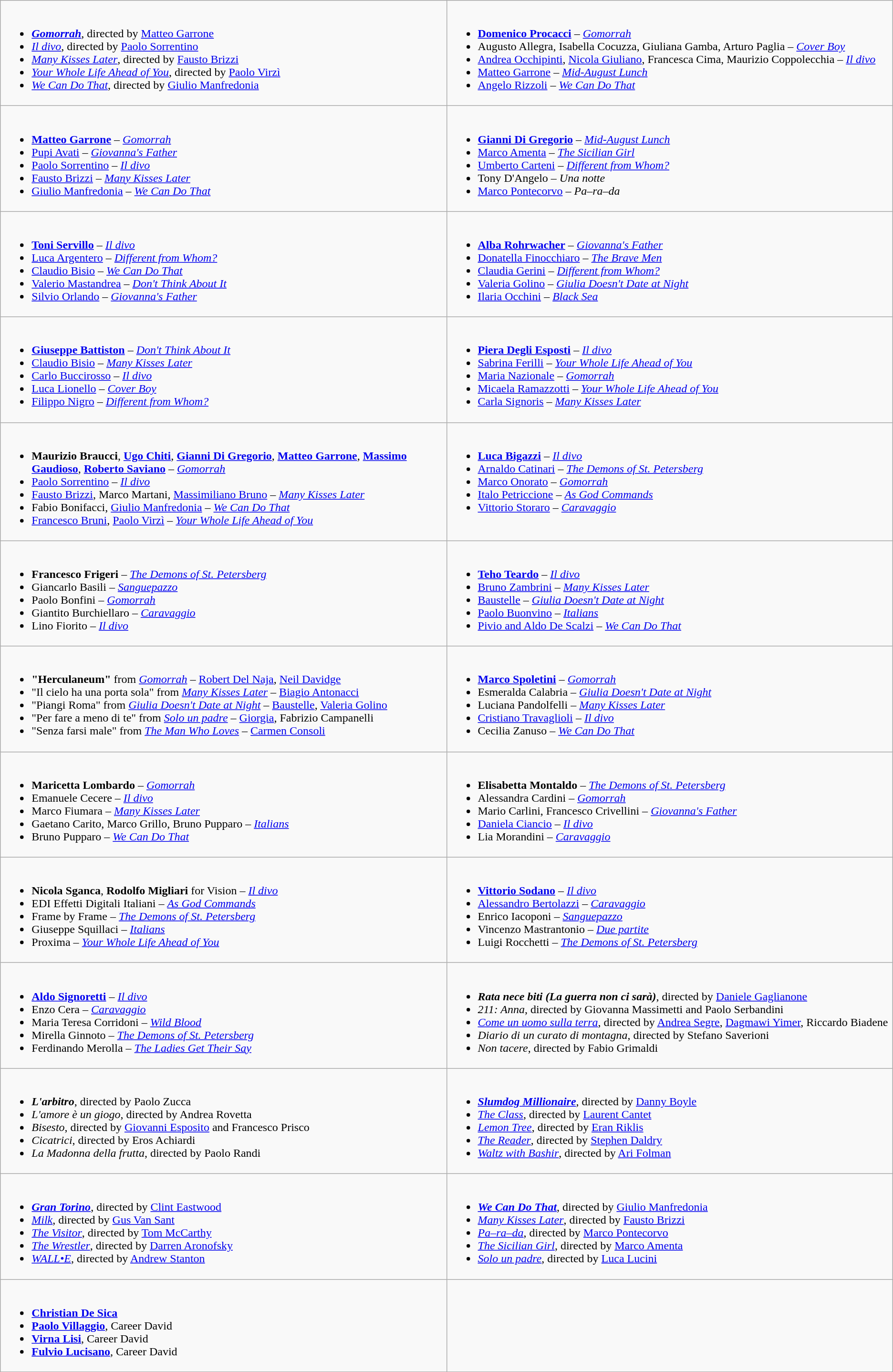<table class="wikitable" role="presentation">
<tr>
<td style="vertical-align:top; width:50%;"><br><ul><li><strong><em><a href='#'>Gomorrah</a></em></strong>, directed by <a href='#'>Matteo Garrone</a></li><li><em><a href='#'>Il divo</a></em>, directed by <a href='#'>Paolo Sorrentino</a></li><li><em><a href='#'>Many Kisses Later</a></em>, directed by <a href='#'>Fausto Brizzi</a></li><li><em><a href='#'>Your Whole Life Ahead of You</a></em>, directed by <a href='#'>Paolo Virzì</a></li><li><em><a href='#'>We Can Do That</a></em>, directed by <a href='#'>Giulio Manfredonia</a></li></ul></td>
<td style="vertical-align:top; width:50%;"><br><ul><li><strong><a href='#'>Domenico Procacci</a></strong> – <em><a href='#'>Gomorrah</a></em></li><li>Augusto Allegra, Isabella Cocuzza, Giuliana Gamba, Arturo Paglia – <em><a href='#'>Cover Boy</a></em></li><li><a href='#'>Andrea Occhipinti</a>, <a href='#'>Nicola Giuliano</a>, Francesca Cima,  Maurizio Coppolecchia – <em><a href='#'>Il divo</a></em></li><li><a href='#'>Matteo Garrone</a> – <em><a href='#'>Mid-August Lunch</a></em></li><li><a href='#'>Angelo Rizzoli</a>  – <em><a href='#'>We Can Do That</a></em></li></ul></td>
</tr>
<tr>
<td style="vertical-align:top; width:50%;"><br><ul><li><strong><a href='#'>Matteo Garrone</a></strong> – <em><a href='#'>Gomorrah</a></em></li><li><a href='#'>Pupi Avati</a> – <em><a href='#'>Giovanna's Father</a></em></li><li><a href='#'>Paolo Sorrentino</a> – <em><a href='#'>Il divo</a></em></li><li><a href='#'>Fausto Brizzi</a> – <em><a href='#'>Many Kisses Later</a></em></li><li><a href='#'>Giulio Manfredonia</a> – <em><a href='#'>We Can Do That</a></em></li></ul></td>
<td style="vertical-align:top; width:50%;"><br><ul><li><strong><a href='#'>Gianni Di Gregorio</a></strong> – <em><a href='#'>Mid-August Lunch</a></em></li><li><a href='#'>Marco Amenta</a> –  <em><a href='#'>The Sicilian Girl</a></em></li><li><a href='#'>Umberto Carteni</a> – <em><a href='#'>Different from Whom?</a></em></li><li>Tony D'Angelo – <em>Una notte</em></li><li><a href='#'>Marco Pontecorvo</a> – <em>Pa–ra–da</em></li></ul></td>
</tr>
<tr>
<td style="vertical-align:top; width:50%;"><br><ul><li><strong><a href='#'>Toni Servillo</a></strong> – <em><a href='#'>Il divo</a></em></li><li><a href='#'>Luca Argentero</a> – <em><a href='#'>Different from Whom?</a></em></li><li><a href='#'>Claudio Bisio</a> – <em><a href='#'>We Can Do That</a></em></li><li><a href='#'>Valerio Mastandrea</a> – <em><a href='#'>Don't Think About It</a></em></li><li><a href='#'>Silvio Orlando</a> – <em><a href='#'>Giovanna's Father</a></em></li></ul></td>
<td style="vertical-align:top; width:50%;"><br><ul><li><strong><a href='#'>Alba Rohrwacher</a></strong> – <em><a href='#'>Giovanna's Father</a></em></li><li><a href='#'>Donatella Finocchiaro</a> – <em><a href='#'>The Brave Men</a></em></li><li><a href='#'>Claudia Gerini</a> – <em><a href='#'>Different from Whom?</a></em></li><li><a href='#'>Valeria Golino</a> – <em><a href='#'>Giulia Doesn't Date at Night</a></em></li><li><a href='#'>Ilaria Occhini</a> –  <em><a href='#'>Black Sea</a></em></li></ul></td>
</tr>
<tr>
<td style="vertical-align:top; width:50%;"><br><ul><li><strong><a href='#'>Giuseppe Battiston</a></strong> – <em><a href='#'>Don't Think About It</a></em></li><li><a href='#'>Claudio Bisio</a> – <em><a href='#'>Many Kisses Later</a></em></li><li><a href='#'>Carlo Buccirosso</a> – <em><a href='#'>Il divo</a></em></li><li><a href='#'>Luca Lionello</a> – <em><a href='#'>Cover Boy</a></em></li><li><a href='#'>Filippo Nigro</a> – <em><a href='#'>Different from Whom?</a></em></li></ul></td>
<td style="vertical-align:top; width:50%;"><br><ul><li><strong><a href='#'>Piera Degli Esposti</a></strong> – <em><a href='#'>Il divo</a></em></li><li><a href='#'>Sabrina Ferilli</a> – <em><a href='#'>Your Whole Life Ahead of You</a></em></li><li><a href='#'>Maria Nazionale</a> – <em><a href='#'>Gomorrah</a></em></li><li><a href='#'>Micaela Ramazzotti</a> – <em><a href='#'>Your Whole Life Ahead of You</a></em></li><li><a href='#'>Carla Signoris</a> – <em><a href='#'>Many Kisses Later</a></em></li></ul></td>
</tr>
<tr>
<td style="vertical-align:top; width:50%;"><br><ul><li><strong>Maurizio Braucci</strong>, <strong><a href='#'>Ugo Chiti</a></strong>, <strong><a href='#'>Gianni Di Gregorio</a></strong>, <strong><a href='#'>Matteo Garrone</a></strong>, <strong><a href='#'>Massimo Gaudioso</a></strong>, <strong><a href='#'>Roberto Saviano</a></strong> – <em><a href='#'>Gomorrah</a></em></li><li><a href='#'>Paolo Sorrentino</a> – <em><a href='#'>Il divo</a></em></li><li><a href='#'>Fausto Brizzi</a>, Marco Martani, <a href='#'>Massimiliano Bruno</a> – <em><a href='#'>Many Kisses Later</a></em></li><li>Fabio Bonifacci, <a href='#'>Giulio Manfredonia</a> – <em><a href='#'>We Can Do That</a></em></li><li><a href='#'>Francesco Bruni</a>, <a href='#'>Paolo Virzì</a> – <em><a href='#'>Your Whole Life Ahead of You</a></em></li></ul></td>
<td style="vertical-align:top; width:50%;"><br><ul><li><strong><a href='#'>Luca Bigazzi</a></strong> – <em><a href='#'>Il divo</a></em></li><li><a href='#'>Arnaldo Catinari</a> – <em><a href='#'>The Demons of St. Petersberg</a></em></li><li><a href='#'>Marco Onorato</a> – <em><a href='#'>Gomorrah</a></em></li><li><a href='#'>Italo Petriccione</a> – <em><a href='#'>As God Commands</a></em></li><li><a href='#'>Vittorio Storaro</a> – <em><a href='#'>Caravaggio</a></em></li></ul></td>
</tr>
<tr>
<td style="vertical-align:top; width:50%;"><br><ul><li><strong>Francesco Frigeri</strong> – <em><a href='#'>The Demons of St. Petersberg</a></em></li><li>Giancarlo Basili  – <em><a href='#'>Sanguepazzo</a></em></li><li>Paolo Bonfini  – <em><a href='#'>Gomorrah</a></em></li><li>Giantito Burchiellaro  – <em><a href='#'>Caravaggio</a></em></li><li>Lino Fiorito – <em><a href='#'>Il divo</a></em></li></ul></td>
<td style="vertical-align:top; width:50%;"><br><ul><li><strong><a href='#'>Teho Teardo</a></strong> – <em><a href='#'>Il divo</a></em></li><li><a href='#'>Bruno Zambrini</a> – <em><a href='#'>Many Kisses Later</a></em></li><li><a href='#'>Baustelle</a> – <em><a href='#'>Giulia Doesn't Date at Night</a></em></li><li><a href='#'>Paolo Buonvino</a> – <em><a href='#'>Italians</a></em></li><li><a href='#'>Pivio and Aldo De Scalzi</a> – <em><a href='#'>We Can Do That</a></em></li></ul></td>
</tr>
<tr>
<td style="vertical-align:top; width:50%;"><br><ul><li><strong>"Herculaneum"</strong> from <em><a href='#'>Gomorrah</a></em> –  <a href='#'>Robert Del Naja</a>, <a href='#'>Neil Davidge</a></li><li>"Il cielo ha una porta sola" from <em><a href='#'>Many Kisses Later</a></em>  – <a href='#'>Biagio Antonacci</a></li><li>"Piangi Roma"  from  <em><a href='#'>Giulia Doesn't Date at Night</a></em> –  <a href='#'>Baustelle</a>, <a href='#'>Valeria Golino</a></li><li>"Per fare a meno di te"  from <em><a href='#'>Solo un padre</a></em>  – <a href='#'>Giorgia</a>, Fabrizio Campanelli</li><li>"Senza farsi male" from <em><a href='#'>The Man Who Loves</a></em> –  <a href='#'>Carmen Consoli</a></li></ul></td>
<td style="vertical-align:top; width:50%;"><br><ul><li><strong><a href='#'>Marco Spoletini</a></strong> – <em><a href='#'>Gomorrah</a></em></li><li>Esmeralda Calabria – <em><a href='#'>Giulia Doesn't Date at Night</a></em></li><li>Luciana Pandolfelli – <em><a href='#'>Many Kisses Later</a></em></li><li><a href='#'>Cristiano Travaglioli</a> – <em><a href='#'>Il divo</a></em></li><li>Cecilia Zanuso  – <em><a href='#'>We Can Do That</a></em></li></ul></td>
</tr>
<tr>
<td style="vertical-align:top; width:50%;"><br><ul><li><strong> Maricetta Lombardo</strong> – <em><a href='#'>Gomorrah</a></em></li><li>Emanuele Cecere – <em><a href='#'>Il divo</a></em></li><li>Marco Fiumara  – <em><a href='#'>Many Kisses Later</a></em></li><li>Gaetano Carito, Marco Grillo, Bruno Pupparo  – <em><a href='#'>Italians</a></em></li><li>Bruno Pupparo – <em><a href='#'>We Can Do That</a></em></li></ul></td>
<td style="vertical-align:top; width:50%;"><br><ul><li><strong>Elisabetta Montaldo</strong> – <em><a href='#'>The Demons of St. Petersberg</a></em></li><li>Alessandra Cardini – <em><a href='#'>Gomorrah</a></em></li><li>Mario Carlini, Francesco Crivellini – <em><a href='#'>Giovanna's Father</a></em></li><li><a href='#'>Daniela Ciancio</a> – <em><a href='#'>Il divo</a></em></li><li>Lia Morandini – <em><a href='#'>Caravaggio</a></em></li></ul></td>
</tr>
<tr>
<td style="vertical-align:top; width:50%;"><br><ul><li><strong>Nicola Sganca</strong>, <strong>Rodolfo Migliari</strong> for Vision – <em><a href='#'>Il divo</a></em></li><li>EDI Effetti Digitali Italiani – <em><a href='#'>As God Commands</a></em></li><li>Frame by Frame  – <em><a href='#'>The Demons of St. Petersberg</a></em></li><li>Giuseppe Squillaci  – <em><a href='#'>Italians</a></em></li><li>Proxima – <em><a href='#'>Your Whole Life Ahead of You</a></em></li></ul></td>
<td style="vertical-align:top; width:50%;"><br><ul><li><strong><a href='#'>Vittorio Sodano</a></strong> – <em><a href='#'>Il divo</a></em></li><li><a href='#'>Alessandro Bertolazzi</a> – <em><a href='#'>Caravaggio</a></em></li><li>Enrico Iacoponi  – <em><a href='#'>Sanguepazzo</a></em></li><li>Vincenzo Mastrantonio  – <em><a href='#'>Due partite</a></em></li><li>Luigi Rocchetti – <em><a href='#'>The Demons of St. Petersberg</a></em></li></ul></td>
</tr>
<tr>
<td style="vertical-align:top; width:50%;"><br><ul><li><strong><a href='#'>Aldo Signoretti</a></strong> – <em><a href='#'>Il divo</a></em></li><li>Enzo Cera – <em><a href='#'>Caravaggio</a></em></li><li>Maria Teresa Corridoni – <em><a href='#'>Wild Blood</a></em></li><li>Mirella Ginnoto – <em><a href='#'>The Demons of St. Petersberg</a></em></li><li>Ferdinando Merolla – <em><a href='#'>The Ladies Get Their Say</a></em></li></ul></td>
<td style="vertical-align:top; width:50%;"><br><ul><li><strong><em>Rata nece biti (La guerra non ci sarà)</em></strong>, directed by <a href='#'>Daniele Gaglianone</a></li><li><em>211: Anna</em>, directed by Giovanna Massimetti and Paolo Serbandini</li><li><em><a href='#'>Come un uomo sulla terra</a></em>, directed by <a href='#'>Andrea Segre</a>, <a href='#'>Dagmawi Yimer</a>, Riccardo Biadene</li><li><em> Diario di un curato di montagna</em>, directed by Stefano Saverioni</li><li><em>Non tacere</em>, directed by Fabio Grimaldi</li></ul></td>
</tr>
<tr>
<td style="vertical-align:top; width:50%;"><br><ul><li><strong><em>L'arbitro</em></strong>, directed by Paolo Zucca</li><li><em>L'amore è un giogo</em>, directed by Andrea Rovetta</li><li><em>Bisesto</em>, directed by <a href='#'>Giovanni Esposito</a> and Francesco Prisco</li><li><em>Cicatrici</em>, directed by Eros Achiardi</li><li><em>La Madonna della frutta</em>, directed by Paolo Randi</li></ul></td>
<td style="vertical-align:top; width:50%;"><br><ul><li><strong><em><a href='#'>Slumdog Millionaire</a></em></strong>, directed by <a href='#'>Danny Boyle</a></li><li><em><a href='#'>The Class</a></em>, directed by <a href='#'>Laurent Cantet</a></li><li><em><a href='#'>Lemon Tree</a></em>, directed by <a href='#'>Eran Riklis</a></li><li><em><a href='#'>The Reader</a></em>, directed by <a href='#'>Stephen Daldry</a></li><li><em><a href='#'>Waltz with Bashir</a></em>, directed by <a href='#'>Ari Folman</a></li></ul></td>
</tr>
<tr>
<td style="vertical-align:top; width:50%;"><br><ul><li><strong><em><a href='#'>Gran Torino</a></em></strong>, directed by <a href='#'>Clint Eastwood</a></li><li><em><a href='#'>Milk</a></em>, directed by <a href='#'>Gus Van Sant</a></li><li><em><a href='#'>The Visitor</a></em>, directed by <a href='#'>Tom McCarthy</a></li><li><em><a href='#'>The Wrestler</a></em>, directed by <a href='#'>Darren Aronofsky</a></li><li><em><a href='#'>WALL•E</a></em>, directed by <a href='#'>Andrew Stanton</a></li></ul></td>
<td style="vertical-align:top; width:50%;"><br><ul><li><strong><em><a href='#'>We Can Do That</a></em></strong>, directed by <a href='#'>Giulio Manfredonia</a></li><li><em><a href='#'>Many Kisses Later</a></em>, directed by <a href='#'>Fausto Brizzi</a></li><li><em><a href='#'>Pa–ra–da</a></em>, directed by <a href='#'>Marco Pontecorvo</a></li><li><em><a href='#'>The Sicilian Girl</a></em>, directed by <a href='#'>Marco Amenta</a></li><li><em><a href='#'>Solo un padre</a></em>, directed by <a href='#'>Luca Lucini</a></li></ul></td>
</tr>
<tr>
<td style="vertical-align:top; width:50%;"><br><ul><li><strong><a href='#'>Christian De Sica</a></strong></li><li><strong><a href='#'>Paolo Villaggio</a></strong>, Career David</li><li><strong><a href='#'>Virna Lisi</a></strong>, Career David</li><li><strong><a href='#'>Fulvio Lucisano</a></strong>, Career David</li></ul></td>
</tr>
</table>
